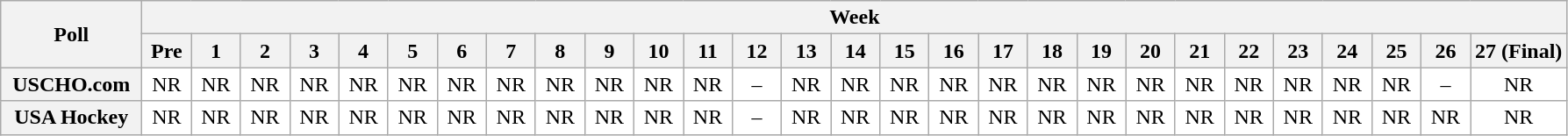<table class="wikitable" style="white-space:nowrap;">
<tr>
<th scope="col" width="100" rowspan="2">Poll</th>
<th colspan="28">Week</th>
</tr>
<tr>
<th scope="col" width="30">Pre</th>
<th scope="col" width="30">1</th>
<th scope="col" width="30">2</th>
<th scope="col" width="30">3</th>
<th scope="col" width="30">4</th>
<th scope="col" width="30">5</th>
<th scope="col" width="30">6</th>
<th scope="col" width="30">7</th>
<th scope="col" width="30">8</th>
<th scope="col" width="30">9</th>
<th scope="col" width="30">10</th>
<th scope="col" width="30">11</th>
<th scope="col" width="30">12</th>
<th scope="col" width="30">13</th>
<th scope="col" width="30">14</th>
<th scope="col" width="30">15</th>
<th scope="col" width="30">16</th>
<th scope="col" width="30">17</th>
<th scope="col" width="30">18</th>
<th scope="col" width="30">19</th>
<th scope="col" width="30">20</th>
<th scope="col" width="30">21</th>
<th scope="col" width="30">22</th>
<th scope="col" width="30">23</th>
<th scope="col" width="30">24</th>
<th scope="col" width="30">25</th>
<th scope="col" width="30">26</th>
<th scope="col" width="30">27 (Final)</th>
</tr>
<tr style="text-align:center;">
<th>USCHO.com</th>
<td bgcolor=FFFFFF>NR</td>
<td bgcolor=FFFFFF>NR</td>
<td bgcolor=FFFFFF>NR</td>
<td bgcolor=FFFFFF>NR</td>
<td bgcolor=FFFFFF>NR</td>
<td bgcolor=FFFFFF>NR</td>
<td bgcolor=FFFFFF>NR</td>
<td bgcolor=FFFFFF>NR</td>
<td bgcolor=FFFFFF>NR</td>
<td bgcolor=FFFFFF>NR</td>
<td bgcolor=FFFFFF>NR</td>
<td bgcolor=FFFFFF>NR</td>
<td bgcolor=FFFFFF>–</td>
<td bgcolor=FFFFFF>NR</td>
<td bgcolor=FFFFFF>NR</td>
<td bgcolor=FFFFFF>NR</td>
<td bgcolor=FFFFFF>NR</td>
<td bgcolor=FFFFFF>NR</td>
<td bgcolor=FFFFFF>NR</td>
<td bgcolor=FFFFFF>NR</td>
<td bgcolor=FFFFFF>NR</td>
<td bgcolor=FFFFFF>NR</td>
<td bgcolor=FFFFFF>NR</td>
<td bgcolor=FFFFFF>NR</td>
<td bgcolor=FFFFFF>NR</td>
<td bgcolor=FFFFFF>NR</td>
<td bgcolor=FFFFFF>–</td>
<td bgcolor=FFFFFF>NR</td>
</tr>
<tr style="text-align:center;">
<th>USA Hockey</th>
<td bgcolor=FFFFFF>NR</td>
<td bgcolor=FFFFFF>NR</td>
<td bgcolor=FFFFFF>NR</td>
<td bgcolor=FFFFFF>NR</td>
<td bgcolor=FFFFFF>NR</td>
<td bgcolor=FFFFFF>NR</td>
<td bgcolor=FFFFFF>NR</td>
<td bgcolor=FFFFFF>NR</td>
<td bgcolor=FFFFFF>NR</td>
<td bgcolor=FFFFFF>NR</td>
<td bgcolor=FFFFFF>NR</td>
<td bgcolor=FFFFFF>NR</td>
<td bgcolor=FFFFFF>–</td>
<td bgcolor=FFFFFF>NR</td>
<td bgcolor=FFFFFF>NR</td>
<td bgcolor=FFFFFF>NR</td>
<td bgcolor=FFFFFF>NR</td>
<td bgcolor=FFFFFF>NR</td>
<td bgcolor=FFFFFF>NR</td>
<td bgcolor=FFFFFF>NR</td>
<td bgcolor=FFFFFF>NR</td>
<td bgcolor=FFFFFF>NR</td>
<td bgcolor=FFFFFF>NR</td>
<td bgcolor=FFFFFF>NR</td>
<td bgcolor=FFFFFF>NR</td>
<td bgcolor=FFFFFF>NR</td>
<td bgcolor=FFFFFF>NR</td>
<td bgcolor=FFFFFF>NR</td>
</tr>
</table>
